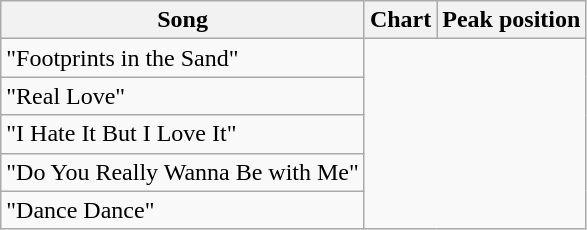<table class="wikitable sortable" border="1">
<tr>
<th>Song</th>
<th>Chart</th>
<th>Peak position</th>
</tr>
<tr>
<td>"Footprints in the Sand"<br></td>
</tr>
<tr>
<td>"Real Love"<br></td>
</tr>
<tr>
<td>"I Hate It But I Love It"<br></td>
</tr>
<tr>
<td>"Do You Really Wanna Be with Me"<br></td>
</tr>
<tr>
<td>"Dance Dance"<br></td>
</tr>
</table>
